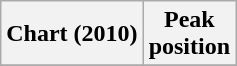<table class="wikitable">
<tr>
<th>Chart (2010)</th>
<th>Peak<br>position</th>
</tr>
<tr>
</tr>
</table>
